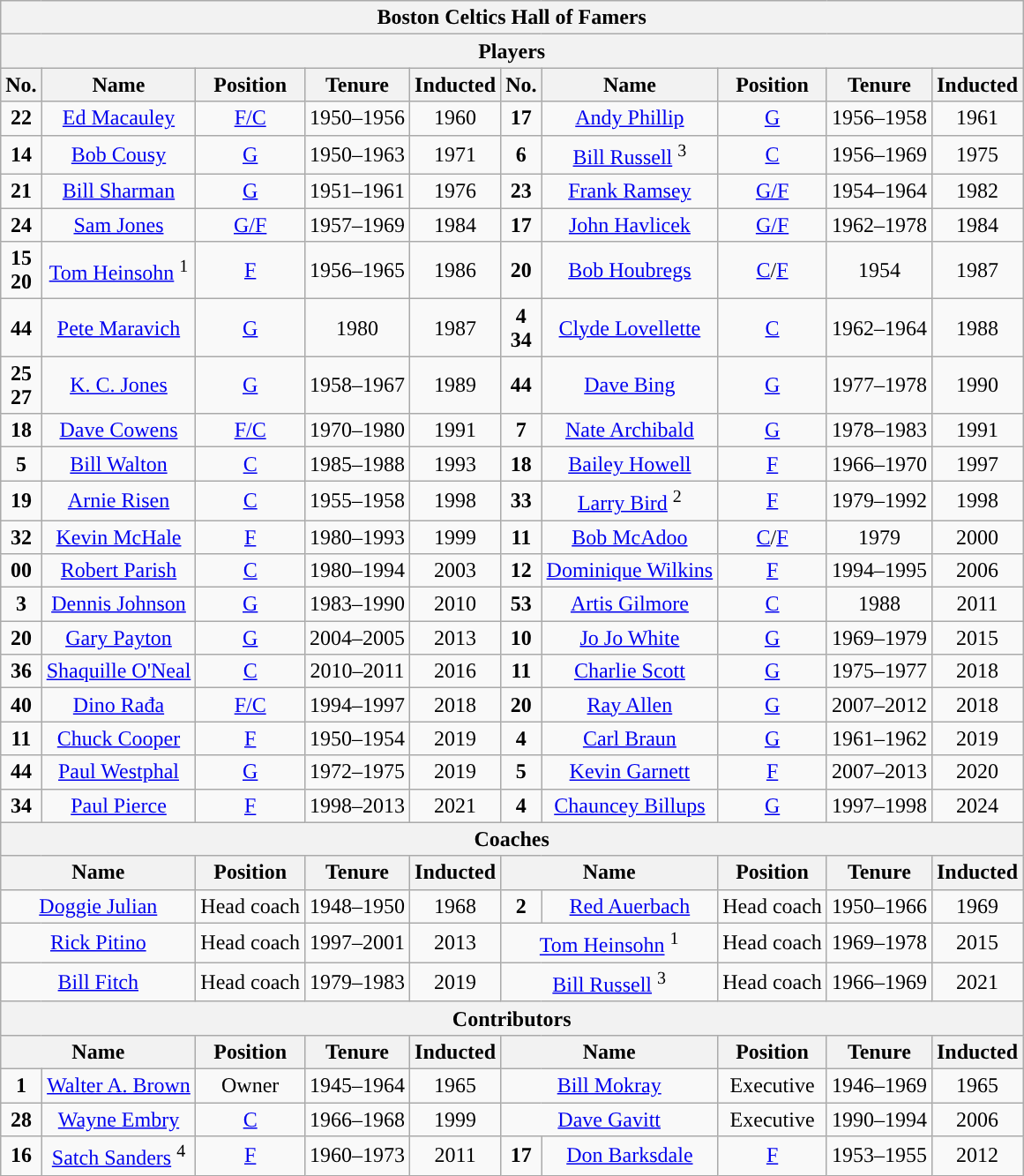<table class="wikitable" style="text-align:center">
<tr>
<th colspan="10">Boston Celtics Hall of Famers</th>
</tr>
<tr>
<th colspan="10">Players</th>
</tr>
<tr>
<th>No.</th>
<th>Name</th>
<th>Position</th>
<th>Tenure</th>
<th>Inducted</th>
<th>No.</th>
<th>Name</th>
<th>Position</th>
<th>Tenure</th>
<th>Inducted</th>
</tr>
<tr>
<td><strong>22</strong></td>
<td><a href='#'>Ed Macauley</a></td>
<td><a href='#'>F/C</a></td>
<td>1950–1956</td>
<td>1960</td>
<td><strong>17</strong></td>
<td><a href='#'>Andy Phillip</a></td>
<td><a href='#'>G</a></td>
<td>1956–1958</td>
<td>1961</td>
</tr>
<tr>
<td><strong>14</strong></td>
<td><a href='#'>Bob Cousy</a></td>
<td><a href='#'>G</a></td>
<td>1950–1963</td>
<td>1971</td>
<td><strong>6</strong></td>
<td><a href='#'>Bill Russell</a> <sup>3</sup></td>
<td><a href='#'>C</a></td>
<td>1956–1969</td>
<td>1975</td>
</tr>
<tr>
<td><strong>21</strong></td>
<td><a href='#'>Bill Sharman</a></td>
<td><a href='#'>G</a></td>
<td>1951–1961</td>
<td>1976</td>
<td><strong>23</strong></td>
<td><a href='#'>Frank Ramsey</a></td>
<td><a href='#'>G/F</a></td>
<td>1954–1964</td>
<td>1982</td>
</tr>
<tr>
<td><strong>24</strong></td>
<td><a href='#'>Sam Jones</a></td>
<td><a href='#'>G/F</a></td>
<td>1957–1969</td>
<td>1984</td>
<td><strong>17</strong></td>
<td><a href='#'>John Havlicek</a></td>
<td><a href='#'>G/F</a></td>
<td>1962–1978</td>
<td>1984</td>
</tr>
<tr>
<td><strong>15</strong><br><strong>20</strong></td>
<td><a href='#'>Tom Heinsohn</a> <sup>1</sup></td>
<td><a href='#'>F</a></td>
<td>1956–1965</td>
<td>1986</td>
<td><strong>20</strong></td>
<td><a href='#'>Bob Houbregs</a></td>
<td><a href='#'>C</a>/<a href='#'>F</a></td>
<td>1954</td>
<td>1987</td>
</tr>
<tr>
<td><strong>44</strong></td>
<td><a href='#'>Pete Maravich</a></td>
<td><a href='#'>G</a></td>
<td>1980</td>
<td>1987</td>
<td><strong>4</strong><br><strong>34</strong></td>
<td><a href='#'>Clyde Lovellette</a></td>
<td><a href='#'>C</a></td>
<td>1962–1964</td>
<td>1988</td>
</tr>
<tr>
<td><strong>25</strong><br><strong>27</strong></td>
<td><a href='#'>K. C. Jones</a></td>
<td><a href='#'>G</a></td>
<td>1958–1967</td>
<td>1989</td>
<td><strong>44</strong></td>
<td><a href='#'>Dave Bing</a></td>
<td><a href='#'>G</a></td>
<td>1977–1978</td>
<td>1990</td>
</tr>
<tr>
<td><strong>18</strong></td>
<td><a href='#'>Dave Cowens</a></td>
<td><a href='#'>F/C</a></td>
<td>1970–1980</td>
<td>1991</td>
<td><strong>7</strong></td>
<td><a href='#'>Nate Archibald</a></td>
<td><a href='#'>G</a></td>
<td>1978–1983</td>
<td>1991</td>
</tr>
<tr>
<td><strong>5</strong></td>
<td><a href='#'>Bill Walton</a></td>
<td><a href='#'>C</a></td>
<td>1985–1988</td>
<td>1993</td>
<td><strong>18</strong></td>
<td><a href='#'>Bailey Howell</a></td>
<td><a href='#'>F</a></td>
<td>1966–1970</td>
<td>1997</td>
</tr>
<tr>
<td><strong>19</strong></td>
<td><a href='#'>Arnie Risen</a></td>
<td><a href='#'>C</a></td>
<td>1955–1958</td>
<td>1998</td>
<td><strong>33</strong></td>
<td><a href='#'>Larry Bird</a> <sup>2</sup></td>
<td><a href='#'>F</a></td>
<td>1979–1992</td>
<td>1998</td>
</tr>
<tr>
<td><strong>32</strong></td>
<td><a href='#'>Kevin McHale</a></td>
<td><a href='#'>F</a></td>
<td>1980–1993</td>
<td>1999</td>
<td><strong>11</strong></td>
<td><a href='#'>Bob McAdoo</a></td>
<td><a href='#'>C</a>/<a href='#'>F</a></td>
<td>1979</td>
<td>2000</td>
</tr>
<tr>
<td><strong>00</strong></td>
<td><a href='#'>Robert Parish</a></td>
<td><a href='#'>C</a></td>
<td>1980–1994</td>
<td>2003</td>
<td><strong>12</strong></td>
<td><a href='#'>Dominique Wilkins</a></td>
<td><a href='#'>F</a></td>
<td>1994–1995</td>
<td>2006</td>
</tr>
<tr>
<td><strong>3</strong></td>
<td><a href='#'>Dennis Johnson</a></td>
<td><a href='#'>G</a></td>
<td>1983–1990</td>
<td>2010</td>
<td><strong>53</strong></td>
<td><a href='#'>Artis Gilmore</a></td>
<td><a href='#'>C</a></td>
<td>1988</td>
<td>2011</td>
</tr>
<tr>
<td><strong>20</strong></td>
<td><a href='#'>Gary Payton</a></td>
<td><a href='#'>G</a></td>
<td>2004–2005</td>
<td>2013</td>
<td><strong>10</strong></td>
<td><a href='#'>Jo Jo White</a></td>
<td><a href='#'>G</a></td>
<td>1969–1979</td>
<td>2015</td>
</tr>
<tr>
<td><strong>36</strong></td>
<td><a href='#'>Shaquille O'Neal</a></td>
<td><a href='#'>C</a></td>
<td>2010–2011</td>
<td>2016</td>
<td><strong>11</strong></td>
<td><a href='#'>Charlie Scott</a></td>
<td><a href='#'>G</a></td>
<td>1975–1977</td>
<td>2018</td>
</tr>
<tr>
<td><strong>40</strong></td>
<td><a href='#'>Dino Rađa</a></td>
<td><a href='#'>F/C</a></td>
<td>1994–1997</td>
<td>2018</td>
<td><strong>20</strong></td>
<td><a href='#'>Ray Allen</a></td>
<td><a href='#'>G</a></td>
<td>2007–2012</td>
<td>2018</td>
</tr>
<tr>
<td><strong>11</strong></td>
<td><a href='#'>Chuck Cooper</a></td>
<td><a href='#'>F</a></td>
<td>1950–1954</td>
<td>2019</td>
<td><strong>4</strong></td>
<td><a href='#'>Carl Braun</a></td>
<td><a href='#'>G</a></td>
<td>1961–1962</td>
<td>2019</td>
</tr>
<tr>
<td><strong>44</strong></td>
<td><a href='#'>Paul Westphal</a></td>
<td><a href='#'>G</a></td>
<td>1972–1975</td>
<td>2019</td>
<td><strong>5</strong></td>
<td><a href='#'>Kevin Garnett</a></td>
<td><a href='#'>F</a></td>
<td>2007–2013</td>
<td>2020</td>
</tr>
<tr>
<td><strong>34</strong></td>
<td><a href='#'>Paul Pierce</a></td>
<td><a href='#'>F</a></td>
<td>1998–2013</td>
<td>2021</td>
<td><strong>4</strong></td>
<td><a href='#'>Chauncey Billups</a></td>
<td><a href='#'>G</a></td>
<td>1997–1998</td>
<td>2024</td>
</tr>
<tr>
<th colspan="10">Coaches</th>
</tr>
<tr>
<th colspan="2">Name</th>
<th>Position</th>
<th>Tenure</th>
<th>Inducted</th>
<th colspan="2">Name</th>
<th>Position</th>
<th>Tenure</th>
<th>Inducted</th>
</tr>
<tr>
<td colspan="2"><a href='#'>Doggie Julian</a></td>
<td>Head coach</td>
<td>1948–1950</td>
<td>1968</td>
<td><strong>2</strong></td>
<td><a href='#'>Red Auerbach</a></td>
<td>Head coach</td>
<td>1950–1966</td>
<td>1969</td>
</tr>
<tr>
<td colspan="2"><a href='#'>Rick Pitino</a></td>
<td>Head coach</td>
<td>1997–2001</td>
<td>2013</td>
<td colspan="2"><a href='#'>Tom Heinsohn</a> <sup>1</sup></td>
<td>Head coach</td>
<td>1969–1978</td>
<td>2015</td>
</tr>
<tr>
<td colspan="2"><a href='#'>Bill Fitch</a></td>
<td>Head coach</td>
<td>1979–1983</td>
<td>2019</td>
<td colspan="2"><a href='#'>Bill Russell</a> <sup>3</sup></td>
<td>Head coach</td>
<td>1966–1969</td>
<td>2021</td>
</tr>
<tr>
<th colspan="10">Contributors</th>
</tr>
<tr>
<th colspan="2">Name</th>
<th>Position</th>
<th>Tenure</th>
<th>Inducted</th>
<th colspan="2">Name</th>
<th>Position</th>
<th>Tenure</th>
<th>Inducted</th>
</tr>
<tr>
<td><strong>1</strong></td>
<td><a href='#'>Walter A. Brown</a></td>
<td>Owner</td>
<td>1945–1964</td>
<td>1965</td>
<td colspan="2"><a href='#'>Bill Mokray</a></td>
<td>Executive</td>
<td>1946–1969</td>
<td>1965</td>
</tr>
<tr>
<td><strong>28</strong></td>
<td><a href='#'>Wayne Embry</a></td>
<td><a href='#'>C</a></td>
<td>1966–1968</td>
<td>1999</td>
<td colspan="2"><a href='#'>Dave Gavitt</a></td>
<td>Executive</td>
<td>1990–1994</td>
<td>2006</td>
</tr>
<tr>
<td><strong>16</strong></td>
<td><a href='#'>Satch Sanders</a> <sup>4</sup></td>
<td><a href='#'>F</a></td>
<td>1960–1973</td>
<td>2011</td>
<td><strong>17</strong></td>
<td><a href='#'>Don Barksdale</a></td>
<td><a href='#'>F</a></td>
<td>1953–1955</td>
<td>2012</td>
</tr>
</table>
